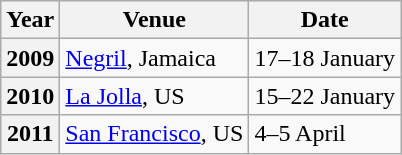<table - class="wikitable floatright">
<tr style="background:#efefef;">
<th>Year</th>
<th>Venue</th>
<th>Date</th>
</tr>
<tr>
<th>2009</th>
<td><a href='#'>Negril</a>, Jamaica</td>
<td>17–18 January</td>
</tr>
<tr>
<th>2010</th>
<td><a href='#'>La Jolla</a>, US</td>
<td>15–22 January</td>
</tr>
<tr>
<th>2011</th>
<td><a href='#'>San Francisco</a>, US</td>
<td>4–5 April</td>
</tr>
</table>
